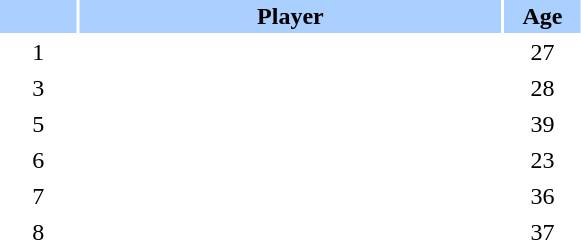<table class="sortable" border="0" cellspacing="2" cellpadding="2">
<tr style="background-color:#AAD0FF">
<th width=8%></th>
<th width=44%>Player</th>
<th width=8%>Age</th>
</tr>
<tr>
<td style="text-align: center;">1</td>
<td></td>
<td style="text-align: center;">27</td>
</tr>
<tr>
<td style="text-align: center;">3</td>
<td></td>
<td style="text-align: center;">28</td>
</tr>
<tr>
<td style="text-align: center;">5</td>
<td></td>
<td style="text-align: center;">39</td>
</tr>
<tr>
<td style="text-align: center;">6</td>
<td></td>
<td style="text-align: center;">23</td>
</tr>
<tr>
<td style="text-align: center;">7</td>
<td></td>
<td style="text-align: center;">36</td>
</tr>
<tr>
<td style="text-align: center;">8</td>
<td></td>
<td style="text-align: center;">37</td>
</tr>
</table>
